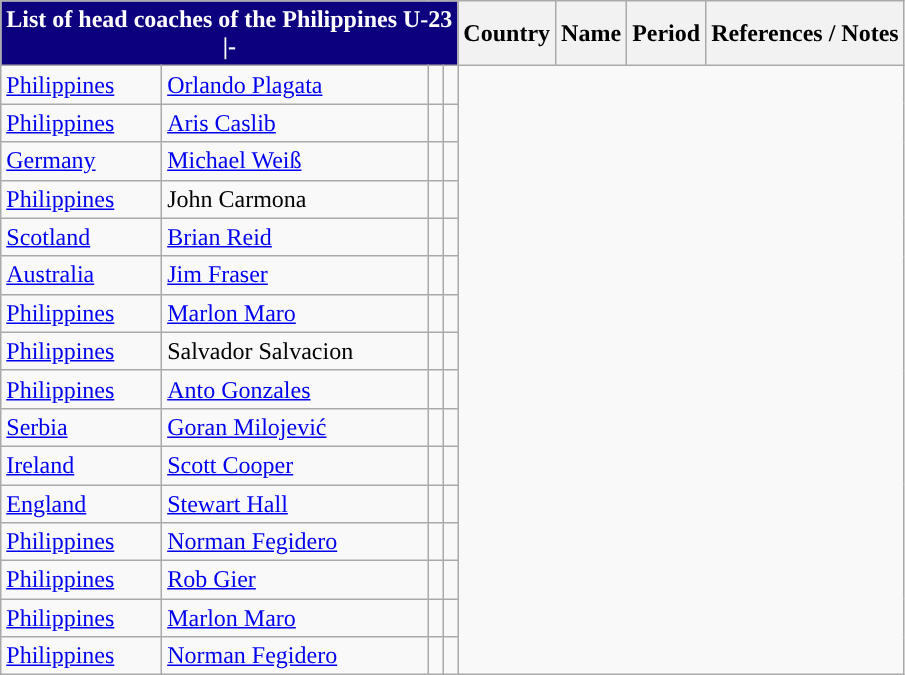<table class="wikitable mw-collapsible ">
<tr>
<th colspan=4 style="background: #0C007F; color: #FFFFFF;">List of head coaches of the Philippines U-23<br>|-</th>
<th>Country</th>
<th>Name</th>
<th>Period</th>
<th>References / Notes</th>
</tr>
<tr>
<td> <a href='#'>Philippines</a></td>
<td><a href='#'>Orlando Plagata</a></td>
<td></td>
<td></td>
</tr>
<tr>
<td> <a href='#'>Philippines</a></td>
<td><a href='#'>Aris Caslib</a></td>
<td></td>
<td></td>
</tr>
<tr>
<td> <a href='#'>Germany</a></td>
<td><a href='#'>Michael Weiß</a></td>
<td></td>
<td></td>
</tr>
<tr>
<td> <a href='#'>Philippines</a></td>
<td>John Carmona</td>
<td></td>
<td></td>
</tr>
<tr>
<td> <a href='#'>Scotland</a></td>
<td><a href='#'>Brian Reid</a></td>
<td></td>
<td></td>
</tr>
<tr>
<td> <a href='#'>Australia</a></td>
<td><a href='#'>Jim Fraser</a></td>
<td></td>
<td></td>
</tr>
<tr>
<td> <a href='#'>Philippines</a></td>
<td><a href='#'>Marlon Maro</a></td>
<td></td>
<td></td>
</tr>
<tr>
<td> <a href='#'>Philippines</a></td>
<td>Salvador Salvacion</td>
<td></td>
<td></td>
</tr>
<tr>
<td> <a href='#'>Philippines</a></td>
<td><a href='#'>Anto Gonzales</a></td>
<td></td>
<td></td>
</tr>
<tr>
<td> <a href='#'>Serbia</a></td>
<td><a href='#'>Goran Milojević</a></td>
<td></td>
<td></td>
</tr>
<tr>
<td> <a href='#'>Ireland</a></td>
<td><a href='#'>Scott Cooper</a></td>
<td></td>
<td></td>
</tr>
<tr>
<td> <a href='#'>England</a></td>
<td><a href='#'>Stewart Hall</a></td>
<td></td>
<td></td>
</tr>
<tr>
<td> <a href='#'>Philippines</a></td>
<td><a href='#'>Norman Fegidero</a></td>
<td></td>
<td></td>
</tr>
<tr>
<td> <a href='#'>Philippines</a></td>
<td><a href='#'>Rob Gier</a></td>
<td></td>
<td></td>
</tr>
<tr>
<td> <a href='#'>Philippines</a></td>
<td><a href='#'>Marlon Maro</a></td>
<td></td>
<td></td>
</tr>
<tr>
<td> <a href='#'>Philippines</a></td>
<td><a href='#'>Norman Fegidero</a></td>
<td></td>
<td></td>
</tr>
</table>
